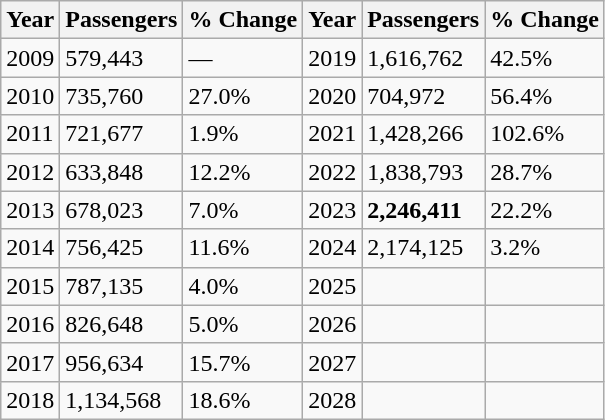<table class="wikitable">
<tr>
<th>Year</th>
<th>Passengers</th>
<th>% Change</th>
<th>Year</th>
<th>Passengers</th>
<th>% Change</th>
</tr>
<tr>
<td>2009</td>
<td>579,443</td>
<td>—</td>
<td>2019</td>
<td>1,616,762</td>
<td>42.5%</td>
</tr>
<tr>
<td>2010</td>
<td>735,760</td>
<td>27.0%</td>
<td>2020</td>
<td>704,972</td>
<td>56.4%</td>
</tr>
<tr>
<td>2011</td>
<td>721,677</td>
<td>1.9%</td>
<td>2021</td>
<td>1,428,266</td>
<td>102.6%</td>
</tr>
<tr>
<td>2012</td>
<td>633,848</td>
<td>12.2%</td>
<td>2022</td>
<td>1,838,793</td>
<td>28.7%</td>
</tr>
<tr>
<td>2013</td>
<td>678,023</td>
<td>7.0%</td>
<td>2023</td>
<td><strong>2,246,411</strong></td>
<td>22.2%</td>
</tr>
<tr>
<td>2014</td>
<td>756,425</td>
<td>11.6%</td>
<td>2024</td>
<td>2,174,125</td>
<td>3.2%</td>
</tr>
<tr>
<td>2015</td>
<td>787,135</td>
<td>4.0%</td>
<td>2025</td>
<td></td>
<td></td>
</tr>
<tr>
<td>2016</td>
<td>826,648</td>
<td>5.0%</td>
<td>2026</td>
<td></td>
<td></td>
</tr>
<tr>
<td>2017</td>
<td>956,634</td>
<td>15.7%</td>
<td>2027</td>
<td></td>
<td></td>
</tr>
<tr>
<td>2018</td>
<td>1,134,568</td>
<td>18.6%</td>
<td>2028</td>
<td></td>
</tr>
</table>
